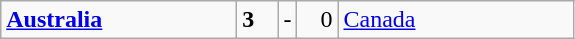<table class="wikitable">
<tr>
<td width=150> <strong><a href='#'>Australia</a></strong></td>
<td style="width:20px; text-align:left;"><strong>3</strong></td>
<td>-</td>
<td style="width:20px; text-align:right;">0</td>
<td width=150> <a href='#'>Canada</a></td>
</tr>
</table>
